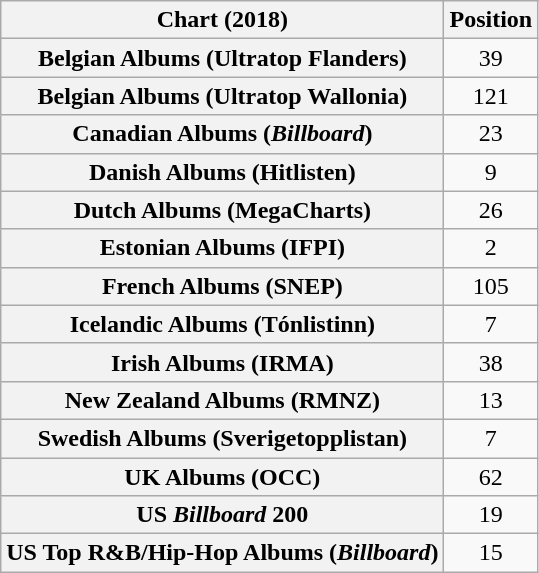<table class="wikitable sortable plainrowheaders" style="text-align:center">
<tr>
<th scope="col">Chart (2018)</th>
<th scope="col">Position</th>
</tr>
<tr>
<th scope="row">Belgian Albums (Ultratop Flanders)</th>
<td>39</td>
</tr>
<tr>
<th scope="row">Belgian Albums (Ultratop Wallonia)</th>
<td>121</td>
</tr>
<tr>
<th scope="row">Canadian Albums (<em>Billboard</em>)</th>
<td>23</td>
</tr>
<tr>
<th scope="row">Danish Albums (Hitlisten)</th>
<td>9</td>
</tr>
<tr>
<th scope="row">Dutch Albums (MegaCharts)</th>
<td>26</td>
</tr>
<tr>
<th scope="row">Estonian Albums (IFPI)</th>
<td>2</td>
</tr>
<tr>
<th scope="row">French Albums (SNEP)</th>
<td>105</td>
</tr>
<tr>
<th scope="row">Icelandic Albums (Tónlistinn)</th>
<td>7</td>
</tr>
<tr>
<th scope="row">Irish Albums (IRMA)</th>
<td>38</td>
</tr>
<tr>
<th scope="row">New Zealand Albums (RMNZ)</th>
<td>13</td>
</tr>
<tr>
<th scope="row">Swedish Albums (Sverigetopplistan)</th>
<td>7</td>
</tr>
<tr>
<th scope="row">UK Albums (OCC)</th>
<td>62</td>
</tr>
<tr>
<th scope="row">US <em>Billboard</em> 200</th>
<td>19</td>
</tr>
<tr>
<th scope="row">US Top R&B/Hip-Hop Albums (<em>Billboard</em>)</th>
<td>15</td>
</tr>
</table>
